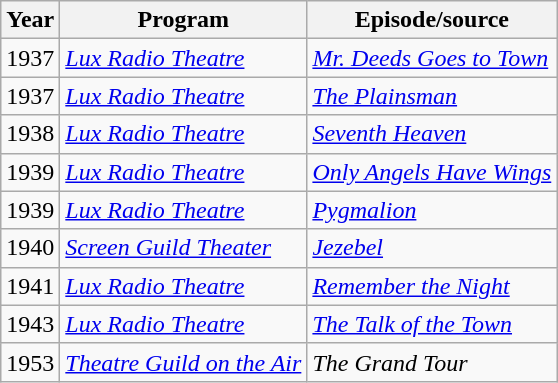<table class="wikitable">
<tr>
<th>Year</th>
<th>Program</th>
<th>Episode/source</th>
</tr>
<tr>
<td>1937</td>
<td><em><a href='#'>Lux Radio Theatre</a></em></td>
<td><em><a href='#'>Mr. Deeds Goes to Town</a></em></td>
</tr>
<tr>
<td>1937</td>
<td><em><a href='#'>Lux Radio Theatre</a></em></td>
<td><em><a href='#'>The Plainsman</a></em></td>
</tr>
<tr>
<td>1938</td>
<td><em><a href='#'>Lux Radio Theatre</a></em></td>
<td><em><a href='#'>Seventh Heaven</a></em></td>
</tr>
<tr>
<td>1939</td>
<td><em><a href='#'>Lux Radio Theatre</a></em></td>
<td><em><a href='#'>Only Angels Have Wings</a></em></td>
</tr>
<tr>
<td>1939</td>
<td><em><a href='#'>Lux Radio Theatre</a></em></td>
<td><em><a href='#'>Pygmalion</a></em></td>
</tr>
<tr>
<td>1940</td>
<td><em><a href='#'>Screen Guild Theater</a></em></td>
<td><em><a href='#'>Jezebel</a></em></td>
</tr>
<tr>
<td>1941</td>
<td><em><a href='#'>Lux Radio Theatre</a></em></td>
<td><em><a href='#'>Remember the Night</a></em></td>
</tr>
<tr>
<td>1943</td>
<td><em><a href='#'>Lux Radio Theatre</a></em></td>
<td><em><a href='#'>The Talk of the Town</a></em></td>
</tr>
<tr>
<td>1953</td>
<td><em><a href='#'>Theatre Guild on the Air</a></em></td>
<td><em>The Grand Tour</em></td>
</tr>
</table>
